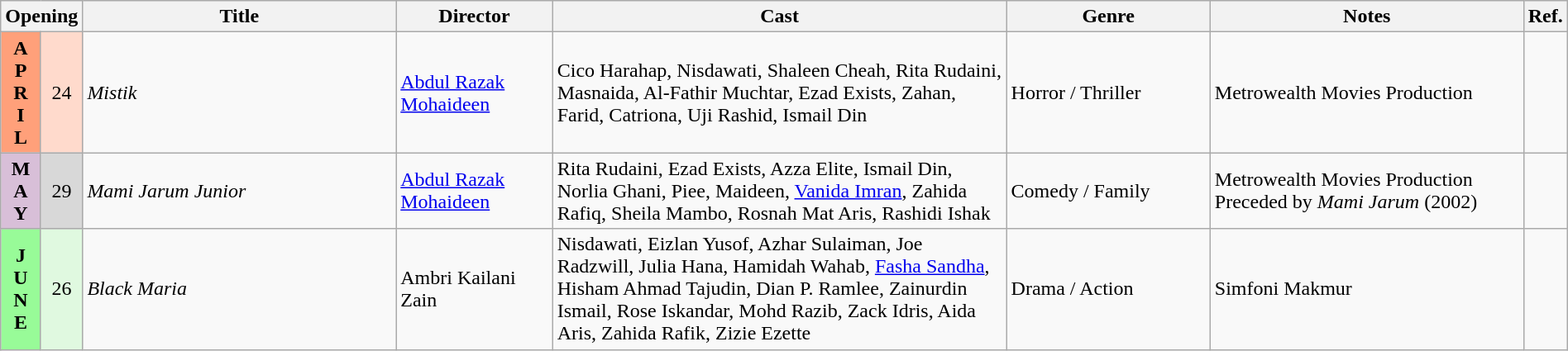<table class="wikitable" width="100%">
<tr>
<th colspan="2">Opening</th>
<th style="width:20%;">Title</th>
<th style="width:10%;">Director</th>
<th>Cast</th>
<th style="width:13%">Genre</th>
<th style="width:20%">Notes</th>
<th>Ref.</th>
</tr>
<tr>
<th rowspan=1 style="text-align:center; background:#ffa07a;">A<br>P<br>R<br>I<br>L</th>
<td rowspan=1 style="text-align:center; background:#ffdacc;">24</td>
<td><em>Mistik</em></td>
<td><a href='#'>Abdul Razak Mohaideen</a></td>
<td>Cico Harahap, Nisdawati, Shaleen Cheah, Rita Rudaini, Masnaida, Al-Fathir Muchtar, Ezad Exists, Zahan, Farid, Catriona, Uji Rashid, Ismail Din</td>
<td>Horror / Thriller</td>
<td>Metrowealth Movies Production</td>
<td></td>
</tr>
<tr>
<th rowspan=1 style="text-align:center; background:thistle;">M<br>A<br>Y</th>
<td rowspan=1 style="text-align:center; background:#d8d8d8;">29</td>
<td><em>Mami Jarum Junior</em></td>
<td><a href='#'>Abdul Razak Mohaideen</a></td>
<td>Rita Rudaini, Ezad Exists, Azza Elite, Ismail Din, Norlia Ghani, Piee, Maideen, <a href='#'>Vanida Imran</a>, Zahida Rafiq, Sheila Mambo, Rosnah Mat Aris, Rashidi Ishak</td>
<td>Comedy / Family</td>
<td>Metrowealth Movies Production<br>Preceded by <em>Mami Jarum</em> (2002)</td>
<td></td>
</tr>
<tr>
<th rowspan=1 style="text-align:center; background:#98fb98;">J<br>U<br>N<br>E</th>
<td rowspan=1 style="text-align:center; background:#e0f9e0;">26</td>
<td><em>Black Maria</em></td>
<td>Ambri Kailani Zain</td>
<td>Nisdawati, Eizlan Yusof, Azhar Sulaiman, Joe Radzwill, Julia Hana, Hamidah Wahab, <a href='#'>Fasha Sandha</a>, Hisham Ahmad Tajudin, Dian P. Ramlee, Zainurdin Ismail, Rose Iskandar, Mohd Razib, Zack Idris, Aida Aris, Zahida Rafik, Zizie Ezette</td>
<td>Drama / Action</td>
<td>Simfoni Makmur</td>
<td></td>
</tr>
</table>
